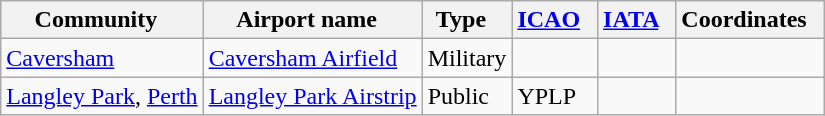<table class="wikitable sortable" style="width:auto;">
<tr>
<th width="*"><strong>Community</strong>  </th>
<th width="*"><strong>Airport name</strong>  </th>
<th width="*"><strong>Type</strong>  </th>
<th width="*"><strong><a href='#'>ICAO</a></strong>  </th>
<th width="*"><strong><a href='#'>IATA</a></strong>  </th>
<th width="*"><strong>Coordinates</strong>  </th>
</tr>
<tr>
<td><a href='#'>Caversham</a></td>
<td><a href='#'>Caversham Airfield</a></td>
<td>Military</td>
<td></td>
<td></td>
<td></td>
</tr>
<tr>
<td><a href='#'>Langley Park</a>, <a href='#'>Perth</a></td>
<td><a href='#'>Langley Park Airstrip</a></td>
<td>Public</td>
<td>YPLP</td>
<td></td>
<td></td>
</tr>
</table>
